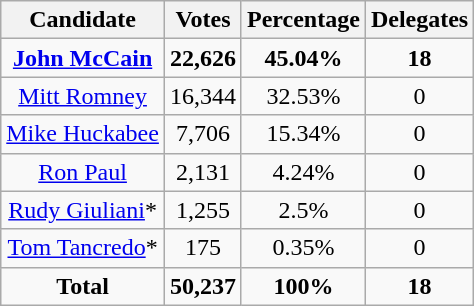<table class="wikitable" style="text-align:center;">
<tr>
<th>Candidate</th>
<th>Votes</th>
<th>Percentage</th>
<th>Delegates</th>
</tr>
<tr>
<td><strong><a href='#'>John McCain</a></strong></td>
<td><strong>22,626</strong></td>
<td><strong>45.04%</strong></td>
<td><strong>18</strong></td>
</tr>
<tr>
<td><a href='#'>Mitt Romney</a></td>
<td>16,344</td>
<td>32.53%</td>
<td>0</td>
</tr>
<tr>
<td><a href='#'>Mike Huckabee</a></td>
<td>7,706</td>
<td>15.34%</td>
<td>0</td>
</tr>
<tr>
<td><a href='#'>Ron Paul</a></td>
<td>2,131</td>
<td>4.24%</td>
<td>0</td>
</tr>
<tr>
<td><a href='#'>Rudy Giuliani</a>*</td>
<td>1,255</td>
<td>2.5%</td>
<td>0</td>
</tr>
<tr>
<td><a href='#'>Tom Tancredo</a>*</td>
<td>175</td>
<td>0.35%</td>
<td>0</td>
</tr>
<tr>
<td><strong>Total</strong></td>
<td><strong>50,237</strong></td>
<td><strong>100%</strong></td>
<td><strong>18</strong></td>
</tr>
</table>
